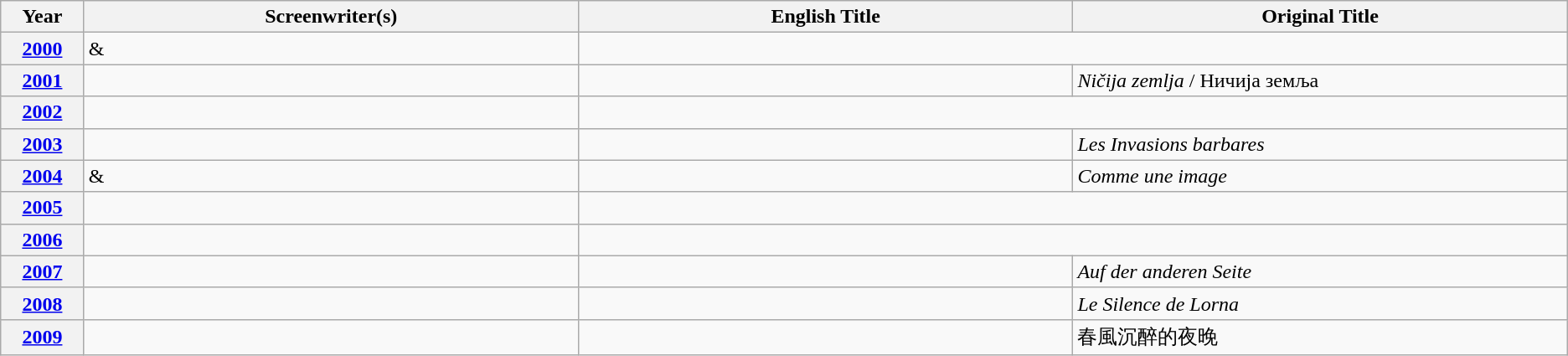<table class="wikitable unsortable">
<tr>
<th scope="col" style="width:1%;">Year</th>
<th scope="col" style="width:10%;">Screenwriter(s)</th>
<th scope="col" style="width:10%;">English Title</th>
<th scope="col" style="width:10%;" class="unsortable">Original Title</th>
</tr>
<tr>
<th style="text-align:center;"><a href='#'>2000</a></th>
<td> & </td>
<td colspan="2"></td>
</tr>
<tr>
<th style="text-align:center;"><a href='#'>2001</a></th>
<td></td>
<td colspan="1"></td>
<td><em>Ničija zemlja</em> / Ничија земља</td>
</tr>
<tr>
<th style="text-align:center;"><a href='#'>2002</a></th>
<td></td>
<td colspan="2"></td>
</tr>
<tr>
<th style="text-align:center;"><a href='#'>2003</a></th>
<td></td>
<td></td>
<td><em>Les Invasions barbares</em></td>
</tr>
<tr>
<th style="text-align:center;"><a href='#'>2004</a></th>
<td> & </td>
<td></td>
<td><em>Comme une image</em></td>
</tr>
<tr>
<th style="text-align:center;"><a href='#'>2005</a></th>
<td></td>
<td colspan="2"></td>
</tr>
<tr>
<th style="text-align:center;"><a href='#'>2006</a></th>
<td></td>
<td colspan="2"></td>
</tr>
<tr>
<th style="text-align:center;"><a href='#'>2007</a></th>
<td></td>
<td></td>
<td><em>Auf der anderen Seite</em></td>
</tr>
<tr>
<th style="text-align:center;"><a href='#'>2008</a></th>
<td></td>
<td></td>
<td><em>Le Silence de Lorna</em></td>
</tr>
<tr>
<th style="text-align:center;"><a href='#'>2009</a></th>
<td></td>
<td></td>
<td>春風沉醉的夜晚</td>
</tr>
</table>
